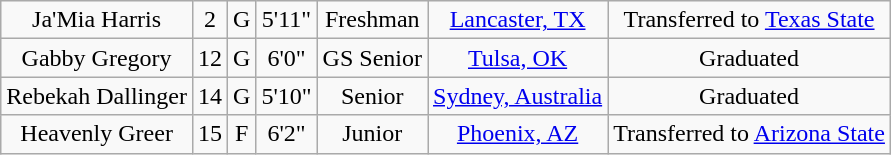<table class="wikitable sortable" style="text-align: center">
<tr>
<td>Ja'Mia Harris</td>
<td>2</td>
<td>G</td>
<td>5'11"</td>
<td> Freshman</td>
<td><a href='#'>Lancaster, TX</a></td>
<td>Transferred to <a href='#'>Texas State</a></td>
</tr>
<tr>
<td>Gabby Gregory</td>
<td>12</td>
<td>G</td>
<td>6'0"</td>
<td>GS Senior</td>
<td><a href='#'>Tulsa, OK</a></td>
<td>Graduated</td>
</tr>
<tr>
<td>Rebekah Dallinger</td>
<td>14</td>
<td>G</td>
<td>5'10"</td>
<td>Senior</td>
<td><a href='#'>Sydney, Australia</a></td>
<td>Graduated</td>
</tr>
<tr>
<td>Heavenly Greer</td>
<td>15</td>
<td>F</td>
<td>6'2"</td>
<td> Junior</td>
<td><a href='#'>Phoenix, AZ</a></td>
<td>Transferred to <a href='#'>Arizona State</a></td>
</tr>
</table>
